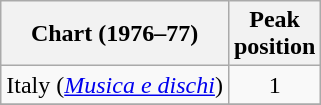<table class="wikitable sortable">
<tr>
<th align="left">Chart (1976–77)</th>
<th align="left">Peak<br>position</th>
</tr>
<tr>
<td align="left">Italy (<em><a href='#'>Musica e dischi</a></em>)</td>
<td align="center">1</td>
</tr>
<tr>
</tr>
</table>
